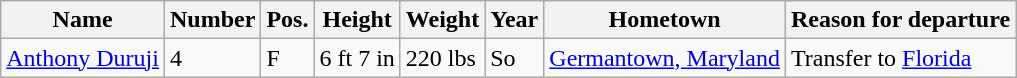<table class="wikitable sortable" border="1">
<tr>
<th>Name</th>
<th>Number</th>
<th>Pos.</th>
<th>Height</th>
<th>Weight</th>
<th>Year</th>
<th>Hometown</th>
<th class="unsortable">Reason for departure</th>
</tr>
<tr>
<td><a href='#'>Anthony Duruji</a></td>
<td>4</td>
<td>F</td>
<td>6 ft 7 in</td>
<td>220 lbs</td>
<td>So</td>
<td><a href='#'>Germantown, Maryland</a></td>
<td>Transfer to <a href='#'>Florida</a></td>
</tr>
</table>
